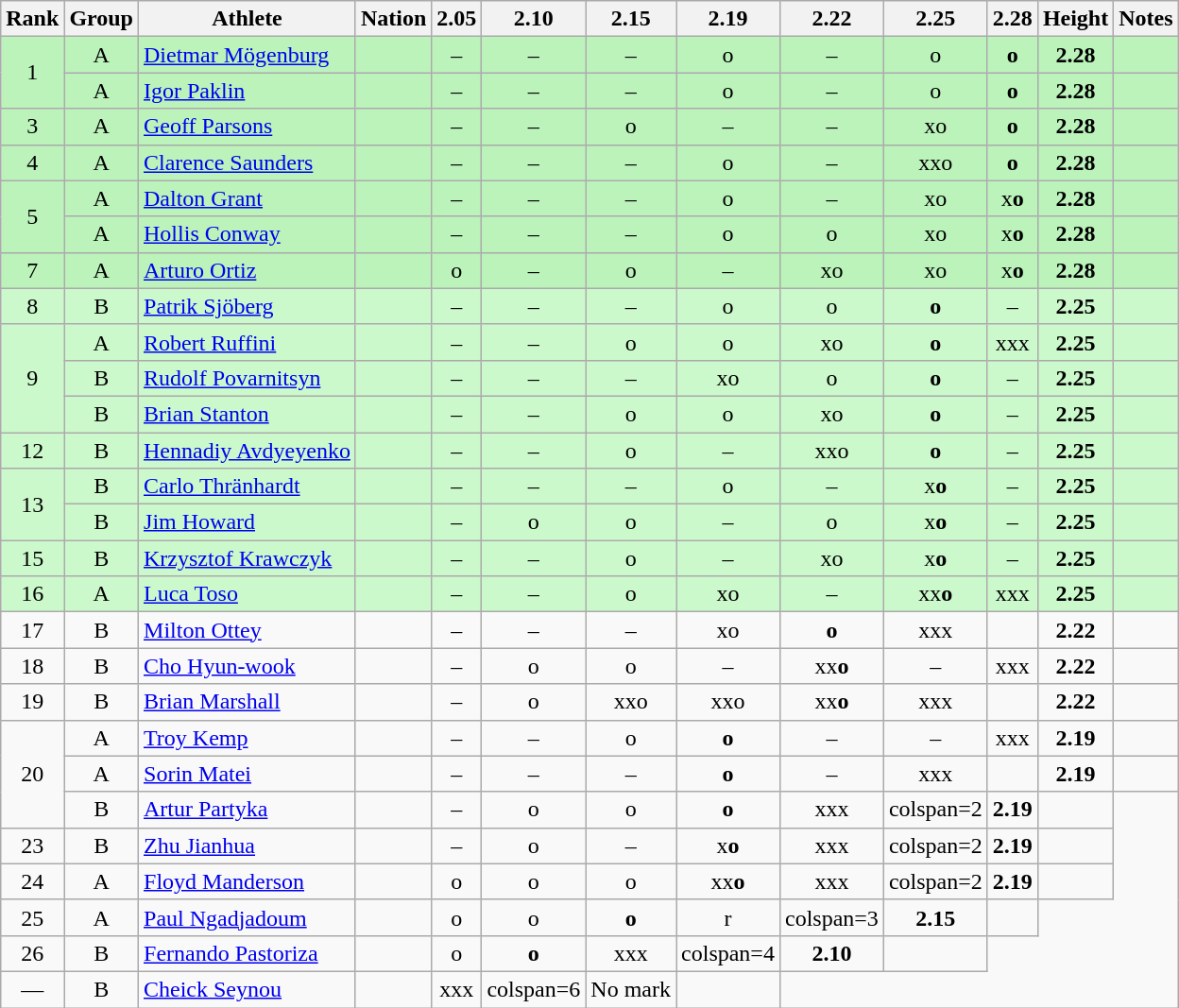<table class="wikitable sortable" style="text-align:center">
<tr>
<th>Rank</th>
<th>Group</th>
<th>Athlete</th>
<th>Nation</th>
<th>2.05</th>
<th>2.10</th>
<th>2.15</th>
<th>2.19</th>
<th>2.22</th>
<th>2.25</th>
<th>2.28</th>
<th>Height</th>
<th>Notes</th>
</tr>
<tr bgcolor=bbf3bb>
<td rowspan=2>1</td>
<td>A</td>
<td align=left><a href='#'>Dietmar Mögenburg</a></td>
<td align=left></td>
<td>–</td>
<td>–</td>
<td>–</td>
<td>o</td>
<td>–</td>
<td>o</td>
<td><strong>o</strong></td>
<td><strong>2.28</strong></td>
<td></td>
</tr>
<tr bgcolor=bbf3bb>
<td>A</td>
<td align=left><a href='#'>Igor Paklin</a></td>
<td align=left></td>
<td>–</td>
<td>–</td>
<td>–</td>
<td>o</td>
<td>–</td>
<td>o</td>
<td><strong>o</strong></td>
<td><strong>2.28</strong></td>
<td></td>
</tr>
<tr bgcolor=bbf3bb>
<td>3</td>
<td>A</td>
<td align=left><a href='#'>Geoff Parsons</a></td>
<td align=left></td>
<td>–</td>
<td>–</td>
<td>o</td>
<td>–</td>
<td>–</td>
<td>xo</td>
<td><strong>o</strong></td>
<td><strong>2.28</strong></td>
<td></td>
</tr>
<tr bgcolor=bbf3bb>
<td>4</td>
<td>A</td>
<td align=left><a href='#'>Clarence Saunders</a></td>
<td align=left></td>
<td>–</td>
<td>–</td>
<td>–</td>
<td>o</td>
<td>–</td>
<td>xxo</td>
<td><strong>o</strong></td>
<td><strong>2.28</strong></td>
<td></td>
</tr>
<tr bgcolor=bbf3bb>
<td rowspan=2>5</td>
<td>A</td>
<td align=left><a href='#'>Dalton Grant</a></td>
<td align=left></td>
<td>–</td>
<td>–</td>
<td>–</td>
<td>o</td>
<td>–</td>
<td>xo</td>
<td>x<strong>o</strong></td>
<td><strong>2.28</strong></td>
<td></td>
</tr>
<tr bgcolor=bbf3bb>
<td>A</td>
<td align=left><a href='#'>Hollis Conway</a></td>
<td align=left></td>
<td>–</td>
<td>–</td>
<td>–</td>
<td>o</td>
<td>o</td>
<td>xo</td>
<td>x<strong>o</strong></td>
<td><strong>2.28</strong></td>
<td></td>
</tr>
<tr bgcolor=bbf3bb>
<td>7</td>
<td>A</td>
<td align=left><a href='#'>Arturo Ortiz</a></td>
<td align=left></td>
<td>o</td>
<td>–</td>
<td>o</td>
<td>–</td>
<td>xo</td>
<td>xo</td>
<td>x<strong>o</strong></td>
<td><strong>2.28</strong></td>
<td></td>
</tr>
<tr bgcolor=ccf9cc>
<td>8</td>
<td>B</td>
<td align=left><a href='#'>Patrik Sjöberg</a></td>
<td align=left></td>
<td>–</td>
<td>–</td>
<td>–</td>
<td>o</td>
<td>o</td>
<td><strong>o</strong></td>
<td>–</td>
<td><strong>2.25</strong></td>
<td></td>
</tr>
<tr bgcolor=ccf9cc>
<td rowspan=3>9</td>
<td>A</td>
<td align=left><a href='#'>Robert Ruffini</a></td>
<td align=left></td>
<td>–</td>
<td>–</td>
<td>o</td>
<td>o</td>
<td>xo</td>
<td><strong>o</strong></td>
<td>xxx</td>
<td><strong>2.25</strong></td>
<td></td>
</tr>
<tr bgcolor=ccf9cc>
<td>B</td>
<td align=left><a href='#'>Rudolf Povarnitsyn</a></td>
<td align=left></td>
<td>–</td>
<td>–</td>
<td>–</td>
<td>xo</td>
<td>o</td>
<td><strong>o</strong></td>
<td>–</td>
<td><strong>2.25</strong></td>
<td></td>
</tr>
<tr bgcolor=ccf9cc>
<td>B</td>
<td align=left><a href='#'>Brian Stanton</a></td>
<td align=left></td>
<td>–</td>
<td>–</td>
<td>o</td>
<td>o</td>
<td>xo</td>
<td><strong>o</strong></td>
<td>–</td>
<td><strong>2.25</strong></td>
<td></td>
</tr>
<tr bgcolor=ccf9cc>
<td>12</td>
<td>B</td>
<td align=left><a href='#'>Hennadiy Avdyeyenko</a></td>
<td align=left></td>
<td>–</td>
<td>–</td>
<td>o</td>
<td>–</td>
<td>xxo</td>
<td><strong>o</strong></td>
<td>–</td>
<td><strong>2.25</strong></td>
<td></td>
</tr>
<tr bgcolor=ccf9cc>
<td rowspan=2>13</td>
<td>B</td>
<td align=left><a href='#'>Carlo Thränhardt</a></td>
<td align=left></td>
<td>–</td>
<td>–</td>
<td>–</td>
<td>o</td>
<td>–</td>
<td>x<strong>o</strong></td>
<td>–</td>
<td><strong>2.25</strong></td>
<td></td>
</tr>
<tr bgcolor=ccf9cc>
<td>B</td>
<td align=left><a href='#'>Jim Howard</a></td>
<td align=left></td>
<td>–</td>
<td>o</td>
<td>o</td>
<td>–</td>
<td>o</td>
<td>x<strong>o</strong></td>
<td>–</td>
<td><strong>2.25</strong></td>
<td></td>
</tr>
<tr bgcolor=ccf9cc>
<td>15</td>
<td>B</td>
<td align=left><a href='#'>Krzysztof Krawczyk</a></td>
<td align=left></td>
<td>–</td>
<td>–</td>
<td>o</td>
<td>–</td>
<td>xo</td>
<td>x<strong>o</strong></td>
<td>–</td>
<td><strong>2.25</strong></td>
<td></td>
</tr>
<tr bgcolor=ccf9cc>
<td>16</td>
<td>A</td>
<td align=left><a href='#'>Luca Toso</a></td>
<td align=left></td>
<td>–</td>
<td>–</td>
<td>o</td>
<td>xo</td>
<td>–</td>
<td>xx<strong>o</strong></td>
<td>xxx</td>
<td><strong>2.25</strong></td>
<td></td>
</tr>
<tr>
<td>17</td>
<td>B</td>
<td align=left><a href='#'>Milton Ottey</a></td>
<td align=left></td>
<td>–</td>
<td>–</td>
<td>–</td>
<td>xo</td>
<td><strong>o</strong></td>
<td>xxx</td>
<td></td>
<td><strong>2.22</strong></td>
<td></td>
</tr>
<tr>
<td>18</td>
<td>B</td>
<td align=left><a href='#'>Cho Hyun-wook</a></td>
<td align=left></td>
<td>–</td>
<td>o</td>
<td>o</td>
<td>–</td>
<td>xx<strong>o</strong></td>
<td>–</td>
<td>xxx</td>
<td><strong>2.22</strong></td>
<td></td>
</tr>
<tr>
<td>19</td>
<td>B</td>
<td align=left><a href='#'>Brian Marshall</a></td>
<td align=left></td>
<td>–</td>
<td>o</td>
<td>xxo</td>
<td>xxo</td>
<td>xx<strong>o</strong></td>
<td>xxx</td>
<td></td>
<td><strong>2.22</strong></td>
<td></td>
</tr>
<tr>
<td rowspan=3>20</td>
<td>A</td>
<td align=left><a href='#'>Troy Kemp</a></td>
<td align=left></td>
<td>–</td>
<td>–</td>
<td>o</td>
<td><strong>o</strong></td>
<td>–</td>
<td>–</td>
<td>xxx</td>
<td><strong>2.19</strong></td>
<td></td>
</tr>
<tr>
<td>A</td>
<td align=left><a href='#'>Sorin Matei</a></td>
<td align=left></td>
<td>–</td>
<td>–</td>
<td>–</td>
<td><strong>o</strong></td>
<td>–</td>
<td>xxx</td>
<td></td>
<td><strong>2.19</strong></td>
<td></td>
</tr>
<tr>
<td>B</td>
<td align=left><a href='#'>Artur Partyka</a></td>
<td align=left></td>
<td>–</td>
<td>o</td>
<td>o</td>
<td><strong>o</strong></td>
<td>xxx</td>
<td>colspan=2 </td>
<td><strong>2.19</strong></td>
<td></td>
</tr>
<tr>
<td>23</td>
<td>B</td>
<td align=left><a href='#'>Zhu Jianhua</a></td>
<td align=left></td>
<td>–</td>
<td>o</td>
<td>–</td>
<td>x<strong>o</strong></td>
<td>xxx</td>
<td>colspan=2 </td>
<td><strong>2.19</strong></td>
<td></td>
</tr>
<tr>
<td>24</td>
<td>A</td>
<td align=left><a href='#'>Floyd Manderson</a></td>
<td align=left></td>
<td>o</td>
<td>o</td>
<td>o</td>
<td>xx<strong>o</strong></td>
<td>xxx</td>
<td>colspan=2 </td>
<td><strong>2.19</strong></td>
<td></td>
</tr>
<tr>
<td>25</td>
<td>A</td>
<td align=left><a href='#'>Paul Ngadjadoum</a></td>
<td align=left></td>
<td>o</td>
<td>o</td>
<td><strong>o</strong></td>
<td>r</td>
<td>colspan=3 </td>
<td><strong>2.15</strong></td>
<td></td>
</tr>
<tr>
<td>26</td>
<td>B</td>
<td align=left><a href='#'>Fernando Pastoriza</a></td>
<td align=left></td>
<td>o</td>
<td><strong>o</strong></td>
<td>xxx</td>
<td>colspan=4 </td>
<td><strong>2.10</strong></td>
<td></td>
</tr>
<tr>
<td data-sort-value=27>—</td>
<td>B</td>
<td align=left><a href='#'>Cheick Seynou</a></td>
<td align=left></td>
<td>xxx</td>
<td>colspan=6 </td>
<td data-sort-value=1.00>No mark</td>
<td></td>
</tr>
</table>
